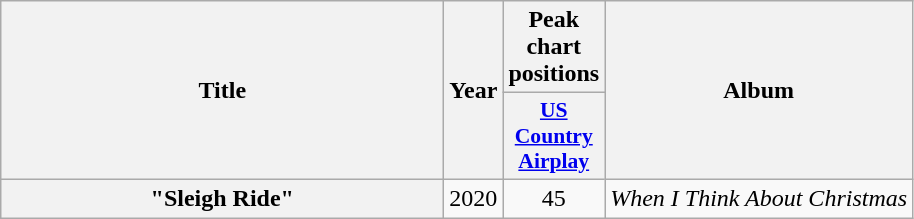<table class="wikitable plainrowheaders" style="text-align:center;" border="1">
<tr>
<th scope="col" rowspan="2" style="width:18em;">Title</th>
<th scope="col" rowspan="2">Year</th>
<th scope="col">Peak<br>chart<br>positions</th>
<th scope="col" rowspan="2">Album</th>
</tr>
<tr>
<th scope="col" style="width:3em;font-size:90%;"><a href='#'>US<br>Country<br>Airplay</a><br></th>
</tr>
<tr>
<th scope="row">"Sleigh Ride"</th>
<td>2020</td>
<td>45</td>
<td><em>When I Think About Christmas</em></td>
</tr>
</table>
